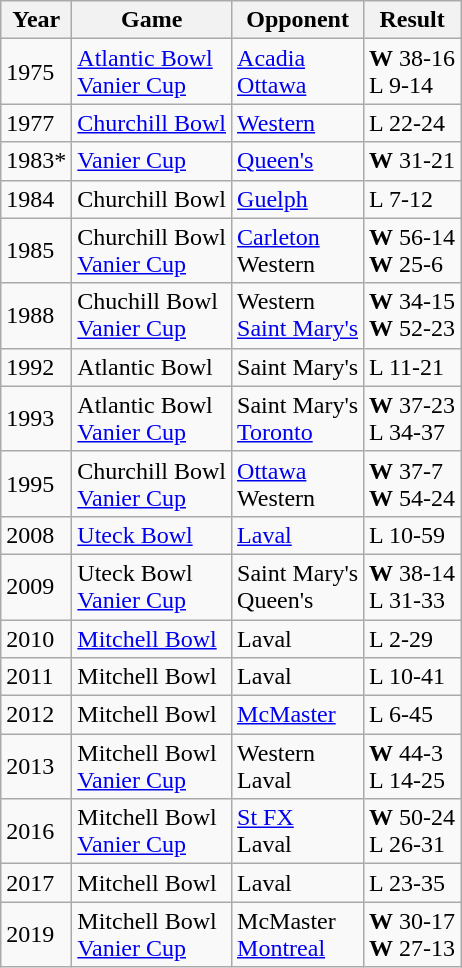<table class="wikitable">
<tr>
<th>Year</th>
<th>Game</th>
<th>Opponent</th>
<th>Result</th>
</tr>
<tr>
<td>1975</td>
<td><a href='#'>Atlantic Bowl</a><br><a href='#'>Vanier Cup</a></td>
<td><a href='#'>Acadia</a><br><a href='#'>Ottawa</a></td>
<td><strong>W</strong> 38-16<br>L 9-14</td>
</tr>
<tr>
<td>1977</td>
<td><a href='#'>Churchill Bowl</a></td>
<td><a href='#'>Western</a></td>
<td>L 22-24</td>
</tr>
<tr>
<td>1983*</td>
<td><a href='#'>Vanier Cup</a></td>
<td><a href='#'>Queen's</a></td>
<td><strong>W</strong> 31-21</td>
</tr>
<tr>
<td>1984</td>
<td>Churchill Bowl</td>
<td><a href='#'>Guelph</a></td>
<td>L 7-12</td>
</tr>
<tr>
<td>1985</td>
<td>Churchill Bowl<br><a href='#'>Vanier Cup</a></td>
<td><a href='#'>Carleton</a><br>Western</td>
<td><strong>W</strong> 56-14<br><strong>W</strong> 25-6</td>
</tr>
<tr>
<td>1988</td>
<td>Chuchill Bowl<br><a href='#'>Vanier Cup</a></td>
<td>Western<br><a href='#'>Saint Mary's</a></td>
<td><strong>W</strong> 34-15<br><strong>W</strong> 52-23</td>
</tr>
<tr>
<td>1992</td>
<td>Atlantic Bowl</td>
<td>Saint Mary's</td>
<td>L 11-21</td>
</tr>
<tr>
<td>1993</td>
<td>Atlantic Bowl<br><a href='#'>Vanier Cup</a></td>
<td>Saint Mary's<br><a href='#'>Toronto</a></td>
<td><strong>W</strong> 37-23<br>L 34-37</td>
</tr>
<tr>
<td>1995</td>
<td>Churchill Bowl<br><a href='#'>Vanier Cup</a></td>
<td><a href='#'>Ottawa</a><br>Western</td>
<td><strong>W</strong> 37-7<br><strong>W</strong> 54-24</td>
</tr>
<tr>
<td>2008</td>
<td><a href='#'>Uteck Bowl</a></td>
<td><a href='#'>Laval</a></td>
<td>L 10-59</td>
</tr>
<tr>
<td>2009</td>
<td>Uteck Bowl<br><a href='#'>Vanier Cup</a></td>
<td>Saint Mary's<br>Queen's</td>
<td><strong>W</strong> 38-14<br>L 31-33</td>
</tr>
<tr>
<td>2010</td>
<td><a href='#'>Mitchell Bowl</a></td>
<td>Laval</td>
<td>L 2-29</td>
</tr>
<tr>
<td>2011</td>
<td>Mitchell Bowl</td>
<td>Laval</td>
<td>L 10-41</td>
</tr>
<tr>
<td>2012</td>
<td>Mitchell Bowl</td>
<td><a href='#'>McMaster</a></td>
<td>L 6-45</td>
</tr>
<tr>
<td>2013</td>
<td>Mitchell Bowl<br><a href='#'>Vanier Cup</a></td>
<td>Western<br>Laval</td>
<td><strong>W</strong> 44-3<br>L 14-25</td>
</tr>
<tr>
<td>2016</td>
<td>Mitchell Bowl<br><a href='#'>Vanier Cup</a></td>
<td><a href='#'>St FX</a><br>Laval</td>
<td><strong>W</strong> 50-24<br>L 26-31</td>
</tr>
<tr>
<td>2017</td>
<td>Mitchell Bowl</td>
<td>Laval</td>
<td>L 23-35</td>
</tr>
<tr>
<td>2019</td>
<td>Mitchell Bowl<br><a href='#'>Vanier Cup</a></td>
<td>McMaster<br><a href='#'>Montreal</a></td>
<td><strong>W</strong> 30-17<br><strong>W</strong> 27-13</td>
</tr>
</table>
